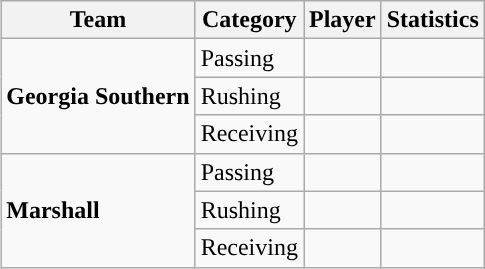<table class="wikitable" style="float: right;">
<tr>
<th>Team</th>
<th>Category</th>
<th>Player</th>
<th>Statistics</th>
</tr>
<tr>
<td rowspan=3><strong>Georgia Southern</strong></td>
<td>Passing</td>
<td></td>
<td></td>
</tr>
<tr>
<td>Rushing</td>
<td></td>
<td></td>
</tr>
<tr>
<td>Receiving</td>
<td></td>
<td></td>
</tr>
<tr>
<td rowspan=3><strong>Marshall</strong></td>
<td>Passing</td>
<td></td>
<td></td>
</tr>
<tr>
<td>Rushing</td>
<td></td>
<td></td>
</tr>
<tr>
<td>Receiving</td>
<td></td>
<td></td>
</tr>
</table>
